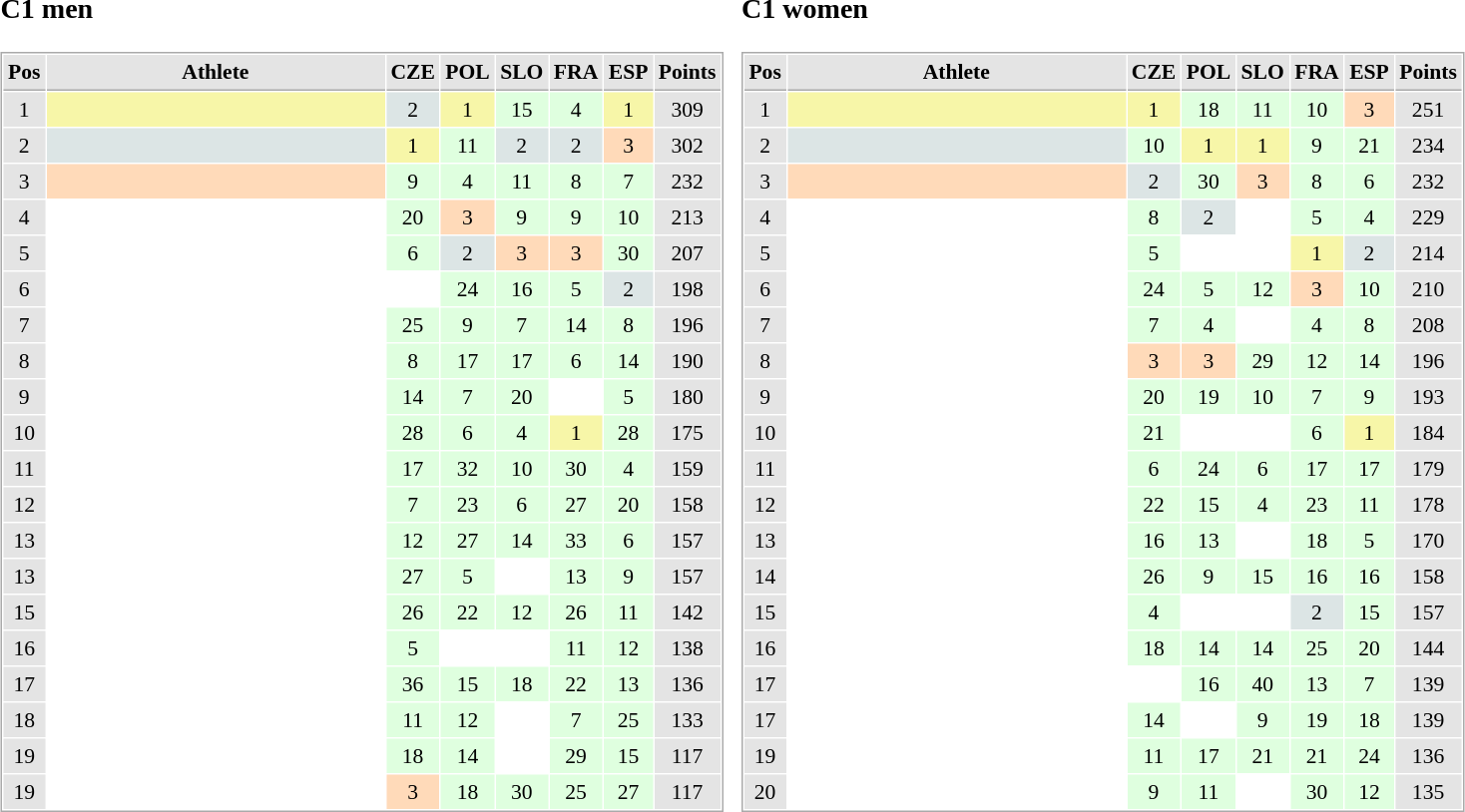<table border="0" cellspacing="10">
<tr>
<td><br><h3>C1 men</h3><table cellspacing="1" cellpadding="3" style="border:1px solid #AAAAAA;font-size:90%">
<tr bgcolor="#E4E4E4">
<th style="border-bottom:1px solid #AAAAAA" width=10>Pos</th>
<th style="border-bottom:1px solid #AAAAAA" width=220>Athlete</th>
<th style="border-bottom:1px solid #AAAAAA" width=20>CZE</th>
<th style="border-bottom:1px solid #AAAAAA" width=20>POL</th>
<th style="border-bottom:1px solid #AAAAAA" width=20>SLO</th>
<th style="border-bottom:1px solid #AAAAAA" width=20>FRA</th>
<th style="border-bottom:1px solid #AAAAAA" width=20>ESP</th>
<th style="border-bottom:1px solid #AAAAAA" width=20>Points</th>
</tr>
<tr align="center">
<td style="background:#E4E4E4;">1</td>
<td align="left" style="background:#F7F6A8;"></td>
<td style="background:#DCE5E5;">2</td>
<td style="background:#F7F6A8;">1</td>
<td style="background:#DFFFDF;">15</td>
<td style="background:#DFFFDF;">4</td>
<td style="background:#F7F6A8;">1</td>
<td style="background:#E4E4E4;">309</td>
</tr>
<tr align="center">
<td style="background:#E4E4E4;">2</td>
<td align="left" style="background:#DCE5E5;"></td>
<td style="background:#F7F6A8;">1</td>
<td style="background:#DFFFDF;">11</td>
<td style="background:#DCE5E5;">2</td>
<td style="background:#DCE5E5;">2</td>
<td style="background:#FFDAB9;">3</td>
<td style="background:#E4E4E4;">302</td>
</tr>
<tr align="center">
<td style="background:#E4E4E4;">3</td>
<td align="left" style="background:#FFDAB9;"></td>
<td style="background:#DFFFDF;">9</td>
<td style="background:#DFFFDF;">4</td>
<td style="background:#DFFFDF;">11</td>
<td style="background:#DFFFDF;">8</td>
<td style="background:#DFFFDF;">7</td>
<td style="background:#E4E4E4;">232</td>
</tr>
<tr align="center">
<td style="background:#E4E4E4;">4</td>
<td align="left"></td>
<td style="background:#DFFFDF;">20</td>
<td style="background:#FFDAB9;">3</td>
<td style="background:#DFFFDF;">9</td>
<td style="background:#DFFFDF;">9</td>
<td style="background:#DFFFDF;">10</td>
<td style="background:#E4E4E4;">213</td>
</tr>
<tr align="center">
<td style="background:#E4E4E4;">5</td>
<td align="left"></td>
<td style="background:#DFFFDF;">6</td>
<td style="background:#DCE5E5;">2</td>
<td style="background:#FFDAB9;">3</td>
<td style="background:#FFDAB9;">3</td>
<td style="background:#DFFFDF;">30</td>
<td style="background:#E4E4E4;">207</td>
</tr>
<tr align="center">
<td style="background:#E4E4E4;">6</td>
<td align="left"></td>
<td></td>
<td style="background:#DFFFDF;">24</td>
<td style="background:#DFFFDF;">16</td>
<td style="background:#DFFFDF;">5</td>
<td style="background:#DCE5E5;">2</td>
<td style="background:#E4E4E4;">198</td>
</tr>
<tr align="center">
<td style="background:#E4E4E4;">7</td>
<td align="left"></td>
<td style="background:#DFFFDF;">25</td>
<td style="background:#DFFFDF;">9</td>
<td style="background:#DFFFDF;">7</td>
<td style="background:#DFFFDF;">14</td>
<td style="background:#DFFFDF;">8</td>
<td style="background:#E4E4E4;">196</td>
</tr>
<tr align="center">
<td style="background:#E4E4E4;">8</td>
<td align="left"></td>
<td style="background:#DFFFDF;">8</td>
<td style="background:#DFFFDF;">17</td>
<td style="background:#DFFFDF;">17</td>
<td style="background:#DFFFDF;">6</td>
<td style="background:#DFFFDF;">14</td>
<td style="background:#E4E4E4;">190</td>
</tr>
<tr align="center">
<td style="background:#E4E4E4;">9</td>
<td align="left"></td>
<td style="background:#DFFFDF;">14</td>
<td style="background:#DFFFDF;">7</td>
<td style="background:#DFFFDF;">20</td>
<td></td>
<td style="background:#DFFFDF;">5</td>
<td style="background:#E4E4E4;">180</td>
</tr>
<tr align="center">
<td style="background:#E4E4E4;">10</td>
<td align="left"></td>
<td style="background:#DFFFDF;">28</td>
<td style="background:#DFFFDF;">6</td>
<td style="background:#DFFFDF;">4</td>
<td style="background:#F7F6A8;">1</td>
<td style="background:#DFFFDF;">28</td>
<td style="background:#E4E4E4;">175</td>
</tr>
<tr align="center">
<td style="background:#E4E4E4;">11</td>
<td align="left"></td>
<td style="background:#DFFFDF;">17</td>
<td style="background:#DFFFDF;">32</td>
<td style="background:#DFFFDF;">10</td>
<td style="background:#DFFFDF;">30</td>
<td style="background:#DFFFDF;">4</td>
<td style="background:#E4E4E4;">159</td>
</tr>
<tr align="center">
<td style="background:#E4E4E4;">12</td>
<td align="left"></td>
<td style="background:#DFFFDF;">7</td>
<td style="background:#DFFFDF;">23</td>
<td style="background:#DFFFDF;">6</td>
<td style="background:#DFFFDF;">27</td>
<td style="background:#DFFFDF;">20</td>
<td style="background:#E4E4E4;">158</td>
</tr>
<tr align="center">
<td style="background:#E4E4E4;">13</td>
<td align="left"></td>
<td style="background:#DFFFDF;">12</td>
<td style="background:#DFFFDF;">27</td>
<td style="background:#DFFFDF;">14</td>
<td style="background:#DFFFDF;">33</td>
<td style="background:#DFFFDF;">6</td>
<td style="background:#E4E4E4;">157</td>
</tr>
<tr align="center">
<td style="background:#E4E4E4;">13</td>
<td align="left"></td>
<td style="background:#DFFFDF;">27</td>
<td style="background:#DFFFDF;">5</td>
<td></td>
<td style="background:#DFFFDF;">13</td>
<td style="background:#DFFFDF;">9</td>
<td style="background:#E4E4E4;">157</td>
</tr>
<tr align="center">
<td style="background:#E4E4E4;">15</td>
<td align="left"></td>
<td style="background:#DFFFDF;">26</td>
<td style="background:#DFFFDF;">22</td>
<td style="background:#DFFFDF;">12</td>
<td style="background:#DFFFDF;">26</td>
<td style="background:#DFFFDF;">11</td>
<td style="background:#E4E4E4;">142</td>
</tr>
<tr align="center">
<td style="background:#E4E4E4;">16</td>
<td align="left"></td>
<td style="background:#DFFFDF;">5</td>
<td></td>
<td></td>
<td style="background:#DFFFDF;">11</td>
<td style="background:#DFFFDF;">12</td>
<td style="background:#E4E4E4;">138</td>
</tr>
<tr align="center">
<td style="background:#E4E4E4;">17</td>
<td align="left"></td>
<td style="background:#DFFFDF;">36</td>
<td style="background:#DFFFDF;">15</td>
<td style="background:#DFFFDF;">18</td>
<td style="background:#DFFFDF;">22</td>
<td style="background:#DFFFDF;">13</td>
<td style="background:#E4E4E4;">136</td>
</tr>
<tr align="center">
<td style="background:#E4E4E4;">18</td>
<td align="left"></td>
<td style="background:#DFFFDF;">11</td>
<td style="background:#DFFFDF;">12</td>
<td></td>
<td style="background:#DFFFDF;">7</td>
<td style="background:#DFFFDF;">25</td>
<td style="background:#E4E4E4;">133</td>
</tr>
<tr align="center">
<td style="background:#E4E4E4;">19</td>
<td align="left"></td>
<td style="background:#DFFFDF;">18</td>
<td style="background:#DFFFDF;">14</td>
<td></td>
<td style="background:#DFFFDF;">29</td>
<td style="background:#DFFFDF;">15</td>
<td style="background:#E4E4E4;">117</td>
</tr>
<tr align="center">
<td style="background:#E4E4E4;">19</td>
<td align="left"></td>
<td style="background:#FFDAB9;">3</td>
<td style="background:#DFFFDF;">18</td>
<td style="background:#DFFFDF;">30</td>
<td style="background:#DFFFDF;">25</td>
<td style="background:#DFFFDF;">27</td>
<td style="background:#E4E4E4;">117</td>
</tr>
</table>
</td>
<td><br><h3>C1 women</h3><table cellspacing="1" cellpadding="3" style="border:1px solid #AAAAAA;font-size:90%">
<tr bgcolor="#E4E4E4">
<th style="border-bottom:1px solid #AAAAAA" width=10>Pos</th>
<th style="border-bottom:1px solid #AAAAAA" width=220>Athlete</th>
<th style="border-bottom:1px solid #AAAAAA" width=20>CZE</th>
<th style="border-bottom:1px solid #AAAAAA" width=20>POL</th>
<th style="border-bottom:1px solid #AAAAAA" width=20>SLO</th>
<th style="border-bottom:1px solid #AAAAAA" width=20>FRA</th>
<th style="border-bottom:1px solid #AAAAAA" width=20>ESP</th>
<th style="border-bottom:1px solid #AAAAAA" width=20>Points</th>
</tr>
<tr align="center">
<td style="background:#E4E4E4;">1</td>
<td align="left" style="background:#F7F6A8;"></td>
<td style="background:#F7F6A8;">1</td>
<td style="background:#DFFFDF;">18</td>
<td style="background:#DFFFDF;">11</td>
<td style="background:#DFFFDF;">10</td>
<td style="background:#FFDAB9;">3</td>
<td style="background:#E4E4E4;">251</td>
</tr>
<tr align="center">
<td style="background:#E4E4E4;">2</td>
<td align="left" style="background:#DCE5E5;"></td>
<td style="background:#DFFFDF;">10</td>
<td style="background:#F7F6A8;">1</td>
<td style="background:#F7F6A8;">1</td>
<td style="background:#DFFFDF;">9</td>
<td style="background:#DFFFDF;">21</td>
<td style="background:#E4E4E4;">234</td>
</tr>
<tr align="center">
<td style="background:#E4E4E4;">3</td>
<td align="left" style="background:#FFDAB9;"></td>
<td style="background:#DCE5E5;">2</td>
<td style="background:#DFFFDF;">30</td>
<td style="background:#FFDAB9;">3</td>
<td style="background:#DFFFDF;">8</td>
<td style="background:#DFFFDF;">6</td>
<td style="background:#E4E4E4;">232</td>
</tr>
<tr align="center">
<td style="background:#E4E4E4;">4</td>
<td align="left"></td>
<td style="background:#DFFFDF;">8</td>
<td style="background:#DCE5E5;">2</td>
<td></td>
<td style="background:#DFFFDF;">5</td>
<td style="background:#DFFFDF;">4</td>
<td style="background:#E4E4E4;">229</td>
</tr>
<tr align="center">
<td style="background:#E4E4E4;">5</td>
<td align="left"></td>
<td style="background:#DFFFDF;">5</td>
<td></td>
<td></td>
<td style="background:#F7F6A8;">1</td>
<td style="background:#DCE5E5;">2</td>
<td style="background:#E4E4E4;">214</td>
</tr>
<tr align="center">
<td style="background:#E4E4E4;">6</td>
<td align="left"></td>
<td style="background:#DFFFDF;">24</td>
<td style="background:#DFFFDF;">5</td>
<td style="background:#DFFFDF;">12</td>
<td style="background:#FFDAB9;">3</td>
<td style="background:#DFFFDF;">10</td>
<td style="background:#E4E4E4;">210</td>
</tr>
<tr align="center">
<td style="background:#E4E4E4;">7</td>
<td align="left"></td>
<td style="background:#DFFFDF;">7</td>
<td style="background:#DFFFDF;">4</td>
<td></td>
<td style="background:#DFFFDF;">4</td>
<td style="background:#DFFFDF;">8</td>
<td style="background:#E4E4E4;">208</td>
</tr>
<tr align="center">
<td style="background:#E4E4E4;">8</td>
<td align="left"></td>
<td style="background:#FFDAB9;">3</td>
<td style="background:#FFDAB9;">3</td>
<td style="background:#DFFFDF;">29</td>
<td style="background:#DFFFDF;">12</td>
<td style="background:#DFFFDF;">14</td>
<td style="background:#E4E4E4;">196</td>
</tr>
<tr align="center">
<td style="background:#E4E4E4;">9</td>
<td align="left"></td>
<td style="background:#DFFFDF;">20</td>
<td style="background:#DFFFDF;">19</td>
<td style="background:#DFFFDF;">10</td>
<td style="background:#DFFFDF;">7</td>
<td style="background:#DFFFDF;">9</td>
<td style="background:#E4E4E4;">193</td>
</tr>
<tr align="center">
<td style="background:#E4E4E4;">10</td>
<td align="left"></td>
<td style="background:#DFFFDF;">21</td>
<td></td>
<td></td>
<td style="background:#DFFFDF;">6</td>
<td style="background:#F7F6A8;">1</td>
<td style="background:#E4E4E4;">184</td>
</tr>
<tr align="center">
<td style="background:#E4E4E4;">11</td>
<td align="left"></td>
<td style="background:#DFFFDF;">6</td>
<td style="background:#DFFFDF;">24</td>
<td style="background:#DFFFDF;">6</td>
<td style="background:#DFFFDF;">17</td>
<td style="background:#DFFFDF;">17</td>
<td style="background:#E4E4E4;">179</td>
</tr>
<tr align="center">
<td style="background:#E4E4E4;">12</td>
<td align="left"></td>
<td style="background:#DFFFDF;">22</td>
<td style="background:#DFFFDF;">15</td>
<td style="background:#DFFFDF;">4</td>
<td style="background:#DFFFDF;">23</td>
<td style="background:#DFFFDF;">11</td>
<td style="background:#E4E4E4;">178</td>
</tr>
<tr align="center">
<td style="background:#E4E4E4;">13</td>
<td align="left"></td>
<td style="background:#DFFFDF;">16</td>
<td style="background:#DFFFDF;">13</td>
<td></td>
<td style="background:#DFFFDF;">18</td>
<td style="background:#DFFFDF;">5</td>
<td style="background:#E4E4E4;">170</td>
</tr>
<tr align="center">
<td style="background:#E4E4E4;">14</td>
<td align="left"></td>
<td style="background:#DFFFDF;">26</td>
<td style="background:#DFFFDF;">9</td>
<td style="background:#DFFFDF;">15</td>
<td style="background:#DFFFDF;">16</td>
<td style="background:#DFFFDF;">16</td>
<td style="background:#E4E4E4;">158</td>
</tr>
<tr align="center">
<td style="background:#E4E4E4;">15</td>
<td align="left"></td>
<td style="background:#DFFFDF;">4</td>
<td></td>
<td></td>
<td style="background:#DCE5E5;">2</td>
<td style="background:#DFFFDF;">15</td>
<td style="background:#E4E4E4;">157</td>
</tr>
<tr align="center">
<td style="background:#E4E4E4;">16</td>
<td align="left"></td>
<td style="background:#DFFFDF;">18</td>
<td style="background:#DFFFDF;">14</td>
<td style="background:#DFFFDF;">14</td>
<td style="background:#DFFFDF;">25</td>
<td style="background:#DFFFDF;">20</td>
<td style="background:#E4E4E4;">144</td>
</tr>
<tr align="center">
<td style="background:#E4E4E4;">17</td>
<td align="left"></td>
<td></td>
<td style="background:#DFFFDF;">16</td>
<td style="background:#DFFFDF;">40</td>
<td style="background:#DFFFDF;">13</td>
<td style="background:#DFFFDF;">7</td>
<td style="background:#E4E4E4;">139</td>
</tr>
<tr align="center">
<td style="background:#E4E4E4;">17</td>
<td align="left"></td>
<td style="background:#DFFFDF;">14</td>
<td></td>
<td style="background:#DFFFDF;">9</td>
<td style="background:#DFFFDF;">19</td>
<td style="background:#DFFFDF;">18</td>
<td style="background:#E4E4E4;">139</td>
</tr>
<tr align="center">
<td style="background:#E4E4E4;">19</td>
<td align="left"></td>
<td style="background:#DFFFDF;">11</td>
<td style="background:#DFFFDF;">17</td>
<td style="background:#DFFFDF;">21</td>
<td style="background:#DFFFDF;">21</td>
<td style="background:#DFFFDF;">24</td>
<td style="background:#E4E4E4;">136</td>
</tr>
<tr align="center">
<td style="background:#E4E4E4;">20</td>
<td align="left"></td>
<td style="background:#DFFFDF;">9</td>
<td style="background:#DFFFDF;">11</td>
<td></td>
<td style="background:#DFFFDF;">30</td>
<td style="background:#DFFFDF;">12</td>
<td style="background:#E4E4E4;">135</td>
</tr>
</table>
</td>
</tr>
</table>
